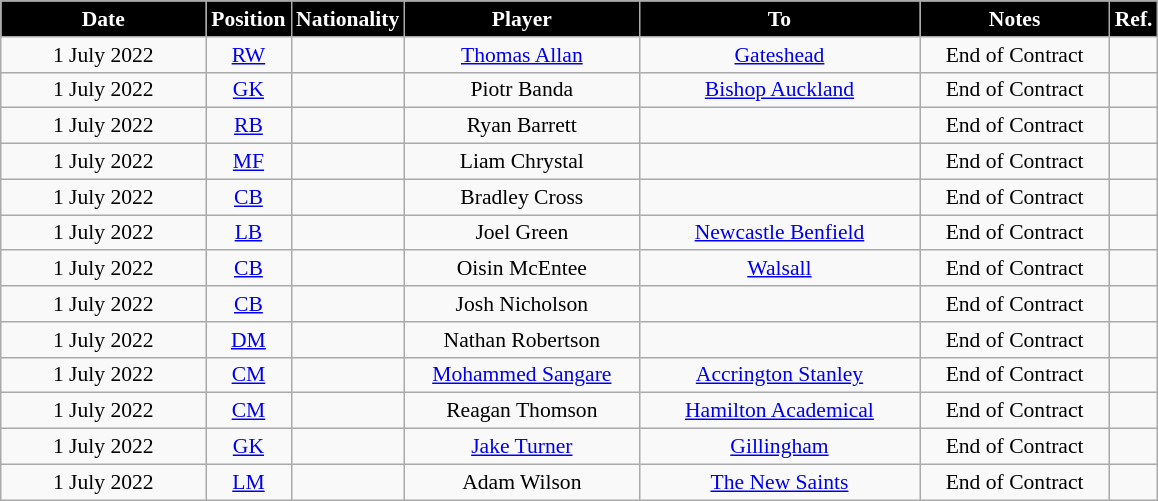<table class="wikitable" style="text-align:center;font-size:90%">
<tr>
<th style="background:black;color:#FFFFFF;width:130px">Date</th>
<th style="background:black;color:#FFFFFF;width:50px">Position</th>
<th style="background:black;color:#FFFFFF;width:50px">Nationality</th>
<th style="background:black;color:#FFFFFF;width:150px">Player</th>
<th style="background:black;color:#FFFFFF;width:180px">To</th>
<th style="background:black;color:#FFFFFF;width:120px">Notes</th>
<th style="background:black;color:#FFFFFF;width:25px">Ref.</th>
</tr>
<tr>
<td>1 July 2022</td>
<td><a href='#'>RW</a></td>
<td></td>
<td><a href='#'>Thomas Allan</a></td>
<td> <a href='#'>Gateshead</a></td>
<td>End of Contract</td>
<td></td>
</tr>
<tr>
<td>1 July 2022</td>
<td><a href='#'>GK</a></td>
<td></td>
<td>Piotr Banda</td>
<td> <a href='#'>Bishop Auckland</a></td>
<td>End of Contract</td>
<td></td>
</tr>
<tr>
<td>1 July 2022</td>
<td><a href='#'>RB</a></td>
<td></td>
<td>Ryan Barrett</td>
<td></td>
<td>End of Contract</td>
<td></td>
</tr>
<tr>
<td>1 July 2022</td>
<td><a href='#'>MF</a></td>
<td></td>
<td>Liam Chrystal</td>
<td></td>
<td>End of Contract</td>
<td></td>
</tr>
<tr>
<td>1 July 2022</td>
<td><a href='#'>CB</a></td>
<td></td>
<td>Bradley Cross</td>
<td></td>
<td>End of Contract</td>
<td></td>
</tr>
<tr>
<td>1 July 2022</td>
<td><a href='#'>LB</a></td>
<td></td>
<td>Joel Green</td>
<td> <a href='#'>Newcastle Benfield</a></td>
<td>End of Contract</td>
<td></td>
</tr>
<tr>
<td>1 July 2022</td>
<td><a href='#'>CB</a></td>
<td></td>
<td>Oisin McEntee</td>
<td> <a href='#'>Walsall</a></td>
<td>End of Contract</td>
<td></td>
</tr>
<tr>
<td>1 July 2022</td>
<td><a href='#'>CB</a></td>
<td></td>
<td>Josh Nicholson</td>
<td></td>
<td>End of Contract</td>
<td></td>
</tr>
<tr>
<td>1 July 2022</td>
<td><a href='#'>DM</a></td>
<td></td>
<td>Nathan Robertson</td>
<td></td>
<td>End of Contract</td>
<td></td>
</tr>
<tr>
<td>1 July 2022</td>
<td><a href='#'>CM</a></td>
<td></td>
<td><a href='#'>Mohammed Sangare</a></td>
<td> <a href='#'>Accrington Stanley</a></td>
<td>End of Contract</td>
<td></td>
</tr>
<tr>
<td>1 July 2022</td>
<td><a href='#'>CM</a></td>
<td></td>
<td>Reagan Thomson</td>
<td> <a href='#'>Hamilton Academical</a></td>
<td>End of Contract</td>
<td></td>
</tr>
<tr>
<td>1 July 2022</td>
<td><a href='#'>GK</a></td>
<td></td>
<td><a href='#'>Jake Turner</a></td>
<td> <a href='#'>Gillingham</a></td>
<td>End of Contract</td>
<td></td>
</tr>
<tr>
<td>1 July 2022</td>
<td><a href='#'>LM</a></td>
<td></td>
<td>Adam Wilson</td>
<td> <a href='#'>The New Saints</a></td>
<td>End of Contract</td>
<td></td>
</tr>
</table>
